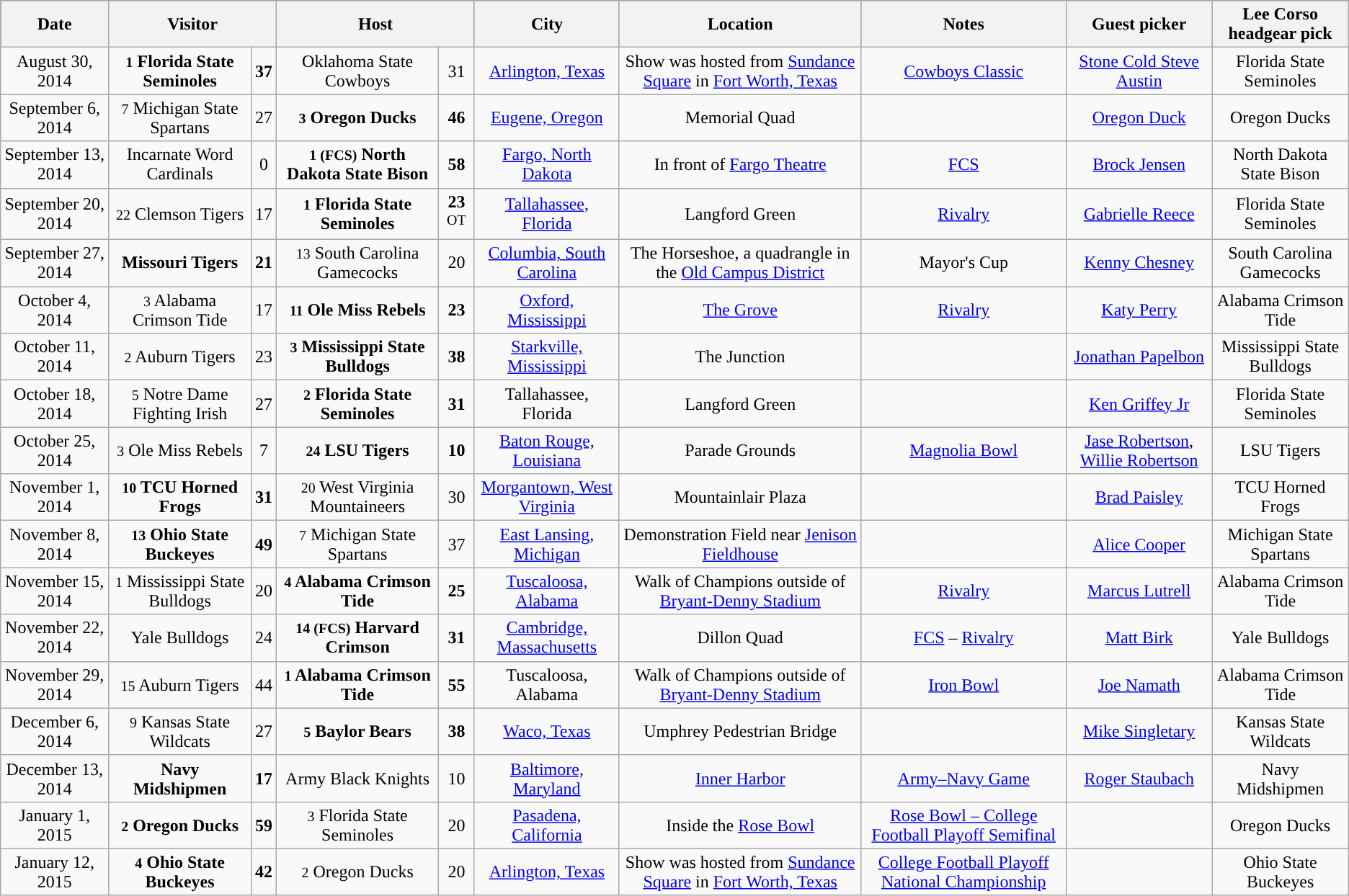<table class="wikitable" style="text-align:center">
<tr style="background:#A32638;"|>
<th>Date</th>
<th colspan=2>Visitor</th>
<th colspan=2>Host</th>
<th>City</th>
<th>Location</th>
<th>Notes</th>
<th>Guest picker</th>
<th>Lee Corso headgear pick</th>
</tr>
<tr>
<td>August 30, 2014</td>
<td><strong><small>1</small> Florida State Seminoles</strong></td>
<td><strong>37</strong></td>
<td>Oklahoma State Cowboys</td>
<td>31</td>
<td><a href='#'>Arlington, Texas</a></td>
<td>Show was hosted from <a href='#'>Sundance Square</a> in <a href='#'>Fort Worth, Texas</a></td>
<td><a href='#'>Cowboys Classic</a></td>
<td><a href='#'>Stone Cold Steve Austin</a></td>
<td>Florida State Seminoles</td>
</tr>
<tr>
<td>September 6, 2014</td>
<td><small>7</small> Michigan State Spartans</td>
<td>27</td>
<td><strong><small>3</small> Oregon Ducks</strong></td>
<td><strong>46</strong></td>
<td><a href='#'>Eugene, Oregon</a></td>
<td>Memorial Quad</td>
<td></td>
<td><a href='#'>Oregon Duck</a></td>
<td>Oregon Ducks</td>
</tr>
<tr>
<td>September 13, 2014</td>
<td>Incarnate Word Cardinals</td>
<td>0</td>
<td><strong><small>1 (FCS)</small> North Dakota State Bison</strong></td>
<td><strong>58</strong></td>
<td><a href='#'>Fargo, North Dakota</a></td>
<td>In front of <a href='#'>Fargo Theatre</a></td>
<td><a href='#'>FCS</a></td>
<td><a href='#'>Brock Jensen</a></td>
<td>North Dakota State Bison</td>
</tr>
<tr>
<td>September 20, 2014</td>
<td><small>22</small> Clemson Tigers</td>
<td>17</td>
<td><strong><small>1</small> Florida State Seminoles</strong></td>
<td><strong>23</strong> <sup>OT</sup></td>
<td><a href='#'>Tallahassee, Florida</a></td>
<td>Langford Green</td>
<td><a href='#'>Rivalry</a></td>
<td><a href='#'>Gabrielle Reece</a></td>
<td>Florida State Seminoles</td>
</tr>
<tr>
<td>September 27, 2014</td>
<td><strong>Missouri Tigers</strong></td>
<td><strong>21</strong></td>
<td><small>13</small> South Carolina Gamecocks</td>
<td>20</td>
<td><a href='#'>Columbia, South Carolina</a></td>
<td>The Horseshoe, a quadrangle in the <a href='#'>Old Campus District</a></td>
<td>Mayor's Cup</td>
<td><a href='#'>Kenny Chesney</a></td>
<td>South Carolina Gamecocks</td>
</tr>
<tr>
<td>October 4, 2014</td>
<td><small>3</small> Alabama Crimson Tide</td>
<td>17</td>
<td><strong><small>11</small> Ole Miss Rebels</strong></td>
<td><strong>23</strong></td>
<td><a href='#'>Oxford, Mississippi</a></td>
<td><a href='#'>The Grove</a></td>
<td><a href='#'>Rivalry</a></td>
<td><a href='#'>Katy Perry</a></td>
<td>Alabama Crimson Tide</td>
</tr>
<tr>
<td>October 11, 2014</td>
<td><small>2</small> Auburn Tigers</td>
<td>23</td>
<td><strong><small>3</small> Mississippi State Bulldogs</strong></td>
<td><strong>38</strong></td>
<td><a href='#'>Starkville, Mississippi</a></td>
<td>The Junction</td>
<td></td>
<td><a href='#'>Jonathan Papelbon</a></td>
<td>Mississippi State Bulldogs</td>
</tr>
<tr>
<td>October 18, 2014</td>
<td><small>5</small> Notre Dame Fighting Irish</td>
<td>27</td>
<td><strong><small>2</small> Florida State Seminoles</strong></td>
<td><strong>31</strong></td>
<td>Tallahassee, Florida</td>
<td>Langford Green</td>
<td></td>
<td><a href='#'>Ken Griffey Jr</a></td>
<td>Florida State Seminoles</td>
</tr>
<tr>
<td>October 25, 2014</td>
<td><small>3</small> Ole Miss Rebels</td>
<td>7</td>
<td><strong><small>24</small> LSU Tigers</strong></td>
<td><strong>10</strong></td>
<td><a href='#'>Baton Rouge, Louisiana</a></td>
<td>Parade Grounds</td>
<td><a href='#'>Magnolia Bowl</a></td>
<td><a href='#'>Jase Robertson</a>, <a href='#'>Willie Robertson</a></td>
<td>LSU Tigers</td>
</tr>
<tr>
<td>November 1, 2014</td>
<td><strong><small>10</small> TCU Horned Frogs</strong></td>
<td><strong>31</strong></td>
<td><small>20</small> West Virginia Mountaineers</td>
<td>30</td>
<td><a href='#'>Morgantown, West Virginia</a></td>
<td>Mountainlair Plaza</td>
<td></td>
<td><a href='#'>Brad Paisley</a></td>
<td>TCU Horned Frogs</td>
</tr>
<tr>
<td>November 8, 2014</td>
<td><strong><small>13</small> Ohio State Buckeyes</strong></td>
<td><strong>49</strong></td>
<td><small>7</small> Michigan State Spartans</td>
<td>37</td>
<td><a href='#'>East Lansing, Michigan</a></td>
<td>Demonstration Field near <a href='#'>Jenison Fieldhouse</a></td>
<td></td>
<td><a href='#'>Alice Cooper</a></td>
<td>Michigan State Spartans</td>
</tr>
<tr>
<td>November 15, 2014</td>
<td><small>1</small> Mississippi State Bulldogs</td>
<td>20</td>
<td><strong><small>4</small> Alabama Crimson Tide</strong></td>
<td><strong>25</strong></td>
<td><a href='#'>Tuscaloosa, Alabama</a></td>
<td>Walk of Champions outside of <a href='#'>Bryant-Denny Stadium</a></td>
<td><a href='#'>Rivalry</a></td>
<td><a href='#'>Marcus Lutrell</a></td>
<td>Alabama Crimson Tide</td>
</tr>
<tr>
<td>November 22, 2014</td>
<td>Yale Bulldogs</td>
<td>24</td>
<td><strong><small>14 (FCS)</small> Harvard Crimson</strong></td>
<td><strong>31</strong></td>
<td><a href='#'>Cambridge, Massachusetts</a></td>
<td>Dillon Quad</td>
<td><a href='#'>FCS</a> – <a href='#'>Rivalry</a></td>
<td><a href='#'>Matt Birk</a></td>
<td>Yale Bulldogs</td>
</tr>
<tr>
<td>November 29, 2014</td>
<td><small>15</small> Auburn Tigers</td>
<td>44</td>
<td><strong><small>1</small> Alabama Crimson Tide</strong></td>
<td><strong>55</strong></td>
<td>Tuscaloosa, Alabama</td>
<td>Walk of Champions outside of <a href='#'>Bryant-Denny Stadium</a></td>
<td><a href='#'>Iron Bowl</a></td>
<td><a href='#'>Joe Namath</a></td>
<td>Alabama Crimson Tide</td>
</tr>
<tr>
<td>December 6, 2014</td>
<td><small>9</small> Kansas State Wildcats</td>
<td>27</td>
<td><strong><small>5</small> Baylor Bears</strong></td>
<td><strong>38</strong></td>
<td><a href='#'>Waco, Texas</a></td>
<td>Umphrey Pedestrian Bridge</td>
<td></td>
<td><a href='#'>Mike Singletary</a></td>
<td>Kansas State Wildcats</td>
</tr>
<tr>
<td>December 13, 2014</td>
<td><strong>Navy Midshipmen</strong></td>
<td><strong>17</strong></td>
<td>Army Black Knights</td>
<td>10</td>
<td><a href='#'>Baltimore, Maryland</a></td>
<td><a href='#'>Inner Harbor</a></td>
<td><a href='#'>Army–Navy Game</a></td>
<td><a href='#'>Roger Staubach</a></td>
<td>Navy Midshipmen</td>
</tr>
<tr>
<td>January 1, 2015</td>
<td><strong><small>2</small> Oregon Ducks</strong></td>
<td><strong>59</strong></td>
<td><small>3</small> Florida State Seminoles</td>
<td>20</td>
<td><a href='#'>Pasadena, California</a></td>
<td>Inside the <a href='#'>Rose Bowl</a></td>
<td><a href='#'>Rose Bowl – College Football Playoff Semifinal</a></td>
<td></td>
<td>Oregon Ducks</td>
</tr>
<tr>
<td>January 12, 2015</td>
<td><strong><small>4</small> Ohio State Buckeyes</strong></td>
<td><strong>42</strong></td>
<td><small>2</small> Oregon Ducks</td>
<td>20</td>
<td><a href='#'>Arlington, Texas</a></td>
<td>Show was hosted from <a href='#'>Sundance Square</a> in <a href='#'>Fort Worth, Texas</a></td>
<td><a href='#'>College Football Playoff National Championship</a></td>
<td></td>
<td>Ohio State Buckeyes</td>
</tr>
</table>
